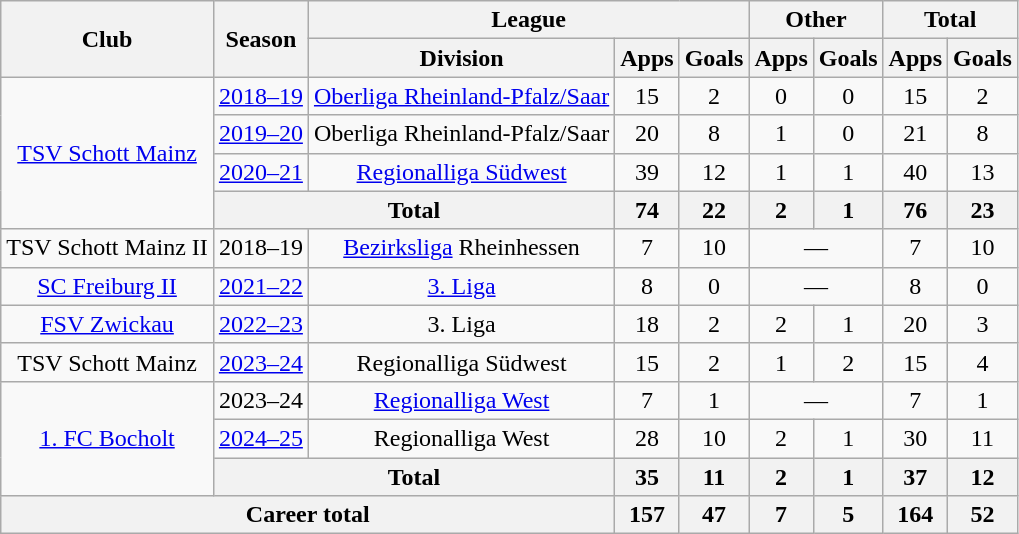<table class="wikitable" style="text-align: center;">
<tr>
<th rowspan="2">Club</th>
<th rowspan="2">Season</th>
<th colspan="3">League</th>
<th colspan="2">Other</th>
<th colspan="2">Total</th>
</tr>
<tr>
<th>Division</th>
<th>Apps</th>
<th>Goals</th>
<th>Apps</th>
<th>Goals</th>
<th>Apps</th>
<th>Goals</th>
</tr>
<tr>
<td rowspan="4"><a href='#'>TSV Schott Mainz</a></td>
<td><a href='#'>2018–19</a></td>
<td><a href='#'>Oberliga Rheinland-Pfalz/Saar</a></td>
<td>15</td>
<td>2</td>
<td>0</td>
<td>0</td>
<td>15</td>
<td>2</td>
</tr>
<tr>
<td><a href='#'>2019–20</a></td>
<td>Oberliga Rheinland-Pfalz/Saar</td>
<td>20</td>
<td>8</td>
<td>1</td>
<td>0</td>
<td>21</td>
<td>8</td>
</tr>
<tr>
<td><a href='#'>2020–21</a></td>
<td><a href='#'>Regionalliga Südwest</a></td>
<td>39</td>
<td>12</td>
<td>1</td>
<td>1</td>
<td>40</td>
<td>13</td>
</tr>
<tr>
<th colspan="2">Total</th>
<th>74</th>
<th>22</th>
<th>2</th>
<th>1</th>
<th>76</th>
<th>23</th>
</tr>
<tr>
<td>TSV Schott Mainz II</td>
<td>2018–19</td>
<td><a href='#'>Bezirksliga</a> Rheinhessen</td>
<td>7</td>
<td>10</td>
<td colspan="2">—</td>
<td>7</td>
<td>10</td>
</tr>
<tr>
<td><a href='#'>SC Freiburg II</a></td>
<td><a href='#'>2021–22</a></td>
<td><a href='#'>3. Liga</a></td>
<td>8</td>
<td>0</td>
<td colspan="2">—</td>
<td>8</td>
<td>0</td>
</tr>
<tr>
<td><a href='#'>FSV Zwickau</a></td>
<td><a href='#'>2022–23</a></td>
<td>3. Liga</td>
<td>18</td>
<td>2</td>
<td>2</td>
<td>1</td>
<td>20</td>
<td>3</td>
</tr>
<tr>
<td>TSV Schott Mainz</td>
<td><a href='#'>2023–24</a></td>
<td>Regionalliga Südwest</td>
<td>15</td>
<td>2</td>
<td>1</td>
<td>2</td>
<td>15</td>
<td>4</td>
</tr>
<tr>
<td rowspan="3"><a href='#'>1. FC Bocholt</a></td>
<td>2023–24</td>
<td><a href='#'>Regionalliga West</a></td>
<td>7</td>
<td>1</td>
<td colspan="2">—</td>
<td>7</td>
<td>1</td>
</tr>
<tr>
<td><a href='#'>2024–25</a></td>
<td>Regionalliga West</td>
<td>28</td>
<td>10</td>
<td>2</td>
<td>1</td>
<td>30</td>
<td>11</td>
</tr>
<tr>
<th colspan="2">Total</th>
<th>35</th>
<th>11</th>
<th>2</th>
<th>1</th>
<th>37</th>
<th>12</th>
</tr>
<tr>
<th colspan="3">Career total</th>
<th>157</th>
<th>47</th>
<th>7</th>
<th>5</th>
<th>164</th>
<th>52</th>
</tr>
</table>
